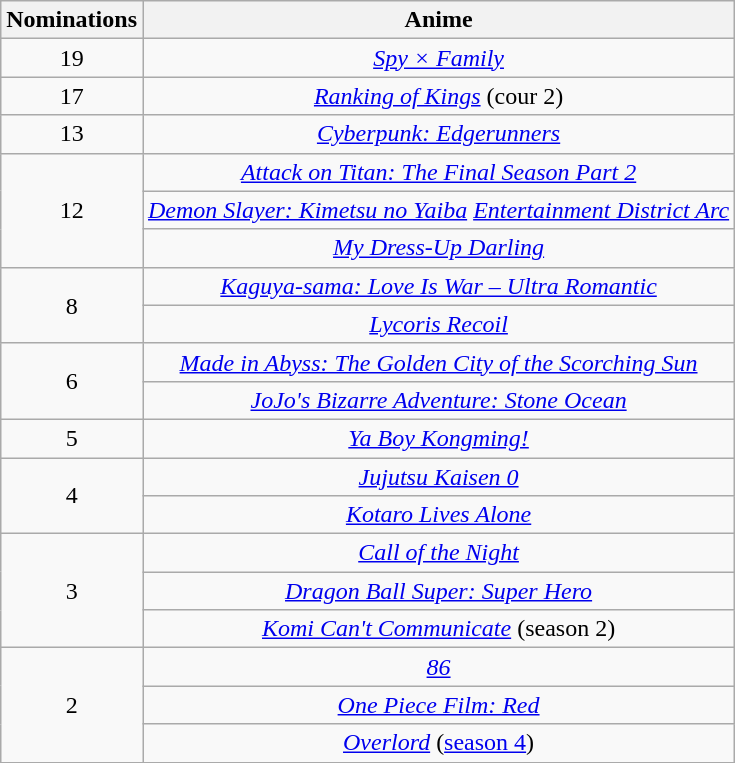<table class="wikitable" style="text-align: center">
<tr>
<th scope="col" width="55">Nominations</th>
<th scope="col" align="center">Anime</th>
</tr>
<tr>
<td>19</td>
<td><em><a href='#'>Spy × Family</a></em></td>
</tr>
<tr>
<td>17</td>
<td><em><a href='#'>Ranking of Kings</a></em> (cour 2)</td>
</tr>
<tr>
<td>13</td>
<td><em><a href='#'>Cyberpunk: Edgerunners</a></em></td>
</tr>
<tr>
<td rowspan="3">12</td>
<td><em><a href='#'>Attack on Titan: The Final Season Part 2</a></em></td>
</tr>
<tr>
<td><em><a href='#'>Demon Slayer: Kimetsu no Yaiba</a> <a href='#'>Entertainment District Arc</a></em></td>
</tr>
<tr>
<td><em><a href='#'>My Dress-Up Darling</a></em></td>
</tr>
<tr>
<td rowspan="2">8</td>
<td><em><a href='#'>Kaguya-sama: Love Is War – Ultra Romantic</a></em></td>
</tr>
<tr>
<td><em><a href='#'>Lycoris Recoil</a></em></td>
</tr>
<tr>
<td rowspan="2">6</td>
<td><em><a href='#'>Made in Abyss: The Golden City of the Scorching Sun</a></em></td>
</tr>
<tr>
<td><em><a href='#'>JoJo's Bizarre Adventure: Stone Ocean</a></em></td>
</tr>
<tr>
<td>5</td>
<td><em><a href='#'>Ya Boy Kongming!</a></em></td>
</tr>
<tr>
<td rowspan="2">4</td>
<td><em><a href='#'>Jujutsu Kaisen 0</a></em></td>
</tr>
<tr>
<td><em><a href='#'>Kotaro Lives Alone</a></em></td>
</tr>
<tr>
<td rowspan="3">3</td>
<td><em><a href='#'>Call of the Night</a></em></td>
</tr>
<tr>
<td><em><a href='#'>Dragon Ball Super: Super Hero</a></em></td>
</tr>
<tr>
<td><em><a href='#'>Komi Can't Communicate</a></em> (season 2)</td>
</tr>
<tr>
<td rowspan="3">2</td>
<td><em><a href='#'>86</a></em></td>
</tr>
<tr>
<td><em><a href='#'>One Piece Film: Red</a></em></td>
</tr>
<tr>
<td><em><a href='#'>Overlord</a></em> (<a href='#'>season 4</a>)</td>
</tr>
</table>
